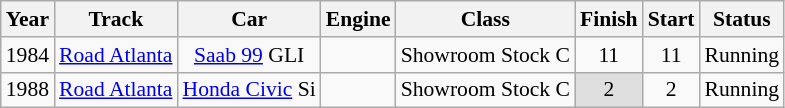<table class="wikitable" style="text-align:center; font-size:90%">
<tr>
<th>Year</th>
<th>Track</th>
<th>Car</th>
<th>Engine</th>
<th>Class</th>
<th>Finish</th>
<th>Start</th>
<th>Status</th>
</tr>
<tr>
<td>1984</td>
<td><a href='#'>Road Atlanta</a></td>
<td><a href='#'>Saab 99</a> GLI</td>
<td></td>
<td>Showroom Stock C</td>
<td>11</td>
<td>11</td>
<td>Running</td>
</tr>
<tr>
<td>1988</td>
<td><a href='#'>Road Atlanta</a></td>
<td><a href='#'>Honda Civic</a> Si</td>
<td></td>
<td>Showroom Stock C</td>
<td style="background:#DFDFDF;">2</td>
<td>2</td>
<td>Running</td>
</tr>
</table>
